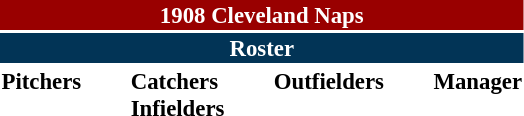<table class="toccolours" style="font-size: 95%;">
<tr>
<th colspan="10" style="background-color: #990000; color: white; text-align: center;">1908 Cleveland Naps</th>
</tr>
<tr>
<td colspan="10" style="background-color: #023456; color: white; text-align: center;"><strong>Roster</strong></td>
</tr>
<tr>
<td valign="top"><strong>Pitchers</strong><br>











</td>
<td width="25px"></td>
<td valign="top"><strong>Catchers</strong><br>



<strong>Infielders</strong>





</td>
<td width="25px"></td>
<td valign="top"><strong>Outfielders</strong><br>








</td>
<td width="25px"></td>
<td valign="top"><strong>Manager</strong><br></td>
</tr>
</table>
